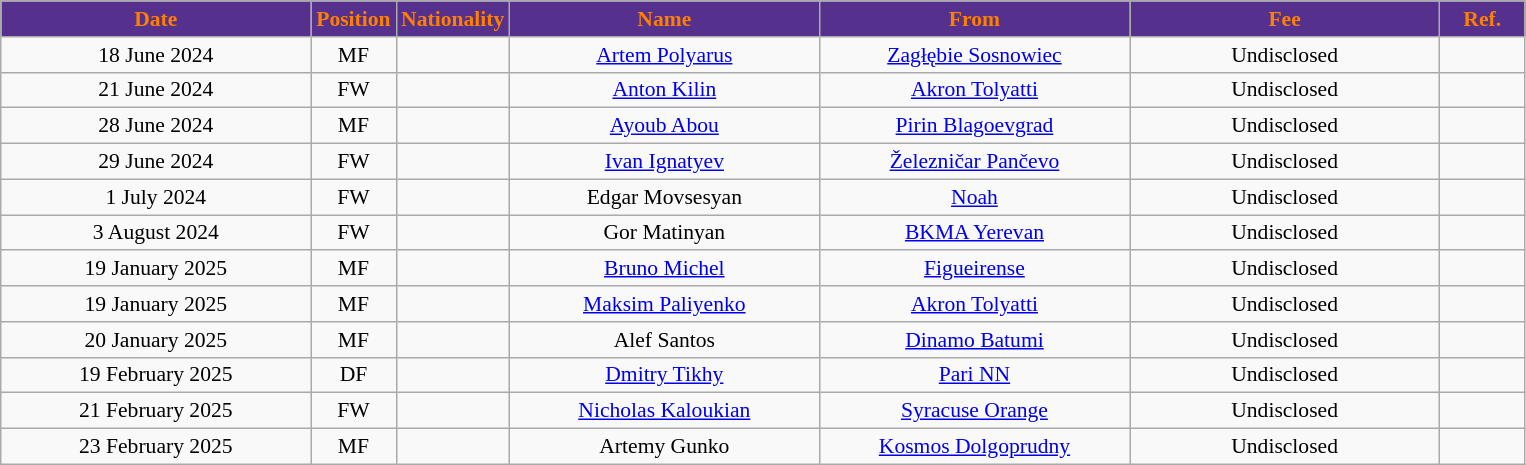<table class="wikitable"  style="text-align:center; font-size:90%; ">
<tr>
<th style="background:#55308D; color:#FF7F00; width:200px;">Date</th>
<th style="background:#55308D; color:#FF7F00; width:50px;">Position</th>
<th style="background:#55308D; color:#FF7F00; width:50px;">Nationality</th>
<th style="background:#55308D; color:#FF7F00; width:200px;">Name</th>
<th style="background:#55308D; color:#FF7F00; width:200px;">From</th>
<th style="background:#55308D; color:#FF7F00; width:200px;">Fee</th>
<th style="background:#55308D; color:#FF7F00; width:50px;">Ref.</th>
</tr>
<tr>
<td>18 June 2024</td>
<td>MF</td>
<td></td>
<td><a href='#'>Artem Polyarus</a></td>
<td><a href='#'>Zagłębie Sosnowiec</a></td>
<td>Undisclosed</td>
<td></td>
</tr>
<tr>
<td>21 June 2024</td>
<td>FW</td>
<td></td>
<td><a href='#'>Anton Kilin</a></td>
<td><a href='#'>Akron Tolyatti</a></td>
<td>Undisclosed</td>
<td></td>
</tr>
<tr>
<td>28 June 2024</td>
<td>MF</td>
<td></td>
<td><a href='#'>Ayoub Abou</a></td>
<td><a href='#'>Pirin Blagoevgrad</a></td>
<td>Undisclosed</td>
<td></td>
</tr>
<tr>
<td>29 June 2024</td>
<td>FW</td>
<td></td>
<td><a href='#'>Ivan Ignatyev</a></td>
<td><a href='#'>Železničar Pančevo</a></td>
<td>Undisclosed</td>
<td></td>
</tr>
<tr>
<td>1 July 2024</td>
<td>FW</td>
<td></td>
<td>Edgar Movsesyan</td>
<td><a href='#'>Noah</a></td>
<td>Undisclosed</td>
<td></td>
</tr>
<tr>
<td>3 August 2024</td>
<td>FW</td>
<td></td>
<td>Gor Matinyan</td>
<td><a href='#'>BKMA Yerevan</a></td>
<td>Undisclosed</td>
<td></td>
</tr>
<tr>
<td>19 January 2025</td>
<td>MF</td>
<td></td>
<td><a href='#'>Bruno Michel</a></td>
<td><a href='#'>Figueirense</a></td>
<td>Undisclosed</td>
<td></td>
</tr>
<tr>
<td>19 January 2025</td>
<td>MF</td>
<td></td>
<td><a href='#'>Maksim Paliyenko</a></td>
<td><a href='#'>Akron Tolyatti</a></td>
<td>Undisclosed</td>
<td></td>
</tr>
<tr>
<td>20 January 2025</td>
<td>MF</td>
<td></td>
<td>Alef Santos</td>
<td><a href='#'>Dinamo Batumi</a></td>
<td>Undisclosed</td>
<td></td>
</tr>
<tr>
<td>19 February 2025</td>
<td>DF</td>
<td></td>
<td><a href='#'>Dmitry Tikhy</a></td>
<td><a href='#'>Pari NN</a></td>
<td>Undisclosed</td>
<td></td>
</tr>
<tr>
<td>21 February 2025</td>
<td>FW</td>
<td></td>
<td><a href='#'>Nicholas Kaloukian</a></td>
<td><a href='#'>Syracuse Orange</a></td>
<td>Undisclosed</td>
<td></td>
</tr>
<tr>
<td>23 February 2025</td>
<td>MF</td>
<td></td>
<td>Artemy Gunko</td>
<td><a href='#'>Kosmos Dolgoprudny</a></td>
<td>Undisclosed</td>
<td></td>
</tr>
</table>
